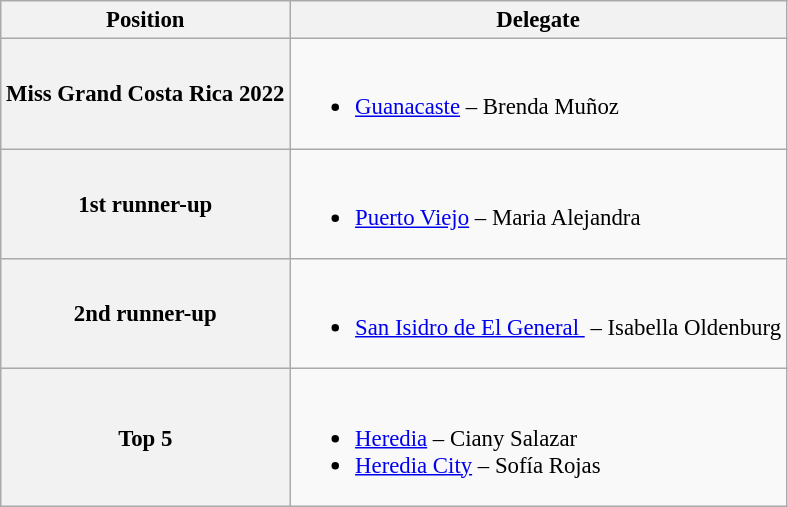<table class="wikitable" style="font-size: 95%";>
<tr>
<th>Position</th>
<th>Delegate</th>
</tr>
<tr>
<th>Miss Grand Costa Rica 2022</th>
<td><br><ul><li><a href='#'>Guanacaste</a> – Brenda Muñoz</li></ul></td>
</tr>
<tr>
<th>1st runner-up</th>
<td><br><ul><li><a href='#'>Puerto Viejo</a> – Maria Alejandra</li></ul></td>
</tr>
<tr>
<th>2nd runner-up</th>
<td><br><ul><li><a href='#'>San Isidro de El General </a> – Isabella Oldenburg</li></ul></td>
</tr>
<tr>
<th>Top 5</th>
<td><br><ul><li><a href='#'>Heredia</a> – Ciany Salazar</li><li><a href='#'>Heredia City</a> – Sofía Rojas</li></ul></td>
</tr>
</table>
